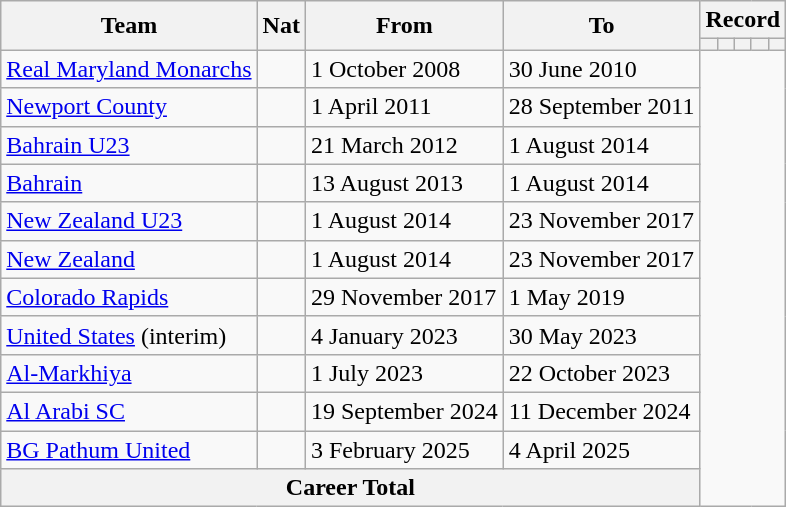<table class="wikitable" style="text-align:center">
<tr>
<th rowspan="2">Team</th>
<th rowspan="2">Nat</th>
<th rowspan="2">From</th>
<th rowspan="2">To</th>
<th colspan="5">Record</th>
</tr>
<tr>
<th></th>
<th></th>
<th></th>
<th></th>
<th></th>
</tr>
<tr>
<td align=left><a href='#'>Real Maryland Monarchs</a></td>
<td></td>
<td align=left>1 October 2008</td>
<td align=left>30 June 2010<br></td>
</tr>
<tr>
<td align=left><a href='#'>Newport County</a></td>
<td></td>
<td align=left>1 April 2011</td>
<td align=left>28 September 2011<br></td>
</tr>
<tr>
<td align=left><a href='#'>Bahrain U23</a></td>
<td></td>
<td align=left>21 March 2012</td>
<td align=left>1 August 2014<br></td>
</tr>
<tr>
<td align=left><a href='#'>Bahrain</a></td>
<td></td>
<td align=left>13 August 2013</td>
<td align=left>1 August 2014<br></td>
</tr>
<tr>
<td align="left"><a href='#'>New Zealand U23</a></td>
<td></td>
<td align="left">1 August 2014</td>
<td align="left">23 November 2017<br></td>
</tr>
<tr>
<td align="left"><a href='#'>New Zealand</a></td>
<td></td>
<td align="left">1 August 2014</td>
<td align="left">23 November 2017<br></td>
</tr>
<tr>
<td align="left"><a href='#'>Colorado Rapids</a></td>
<td></td>
<td align="left">29 November 2017</td>
<td align="left">1 May 2019<br></td>
</tr>
<tr>
<td align="left"><a href='#'>United States</a> (interim)</td>
<td></td>
<td align="left">4 January 2023</td>
<td align="left">30 May 2023<br></td>
</tr>
<tr>
<td align="left"><a href='#'>Al-Markhiya</a></td>
<td></td>
<td align="left">1 July 2023</td>
<td align="left">22 October 2023<br></td>
</tr>
<tr>
<td align="left"><a href='#'>Al Arabi SC</a></td>
<td></td>
<td align="left">19 September 2024</td>
<td align="left">11 December 2024<br></td>
</tr>
<tr>
<td align="left"><a href='#'>BG Pathum United</a></td>
<td></td>
<td align="left">3 February 2025</td>
<td align="left">4 April 2025<br></td>
</tr>
<tr>
<th colspan="4">Career Total<br></th>
</tr>
</table>
